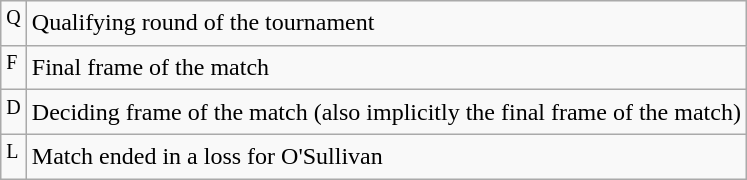<table class="wikitable">
<tr>
<td><sup>Q</sup></td>
<td>Qualifying round of the tournament</td>
</tr>
<tr>
<td><sup>F</sup></td>
<td>Final frame of the match</td>
</tr>
<tr>
<td><sup>D</sup></td>
<td>Deciding frame of the match (also implicitly the final frame of the match)</td>
</tr>
<tr>
<td><sup>L</sup></td>
<td>Match ended in a loss for O'Sullivan</td>
</tr>
</table>
